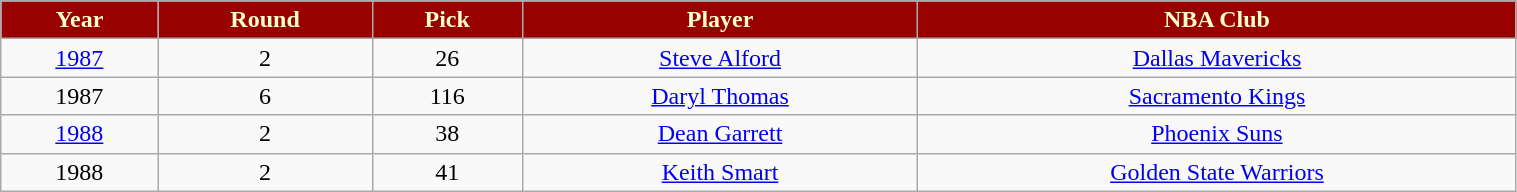<table class="wikitable" style="width:80%;">
<tr style="text-align:center; background:#900; color:#ffc;">
<td><strong>Year</strong></td>
<td><strong>Round</strong></td>
<td><strong>Pick</strong></td>
<td><strong>Player</strong></td>
<td><strong>NBA Club</strong></td>
</tr>
<tr style="text-align:center;" bgcolor="">
<td><a href='#'>1987</a></td>
<td>2</td>
<td>26</td>
<td><a href='#'>Steve Alford</a></td>
<td><a href='#'>Dallas Mavericks</a></td>
</tr>
<tr style="text-align:center;" bgcolor="">
<td>1987</td>
<td>6</td>
<td>116</td>
<td><a href='#'>Daryl Thomas</a></td>
<td><a href='#'>Sacramento Kings</a></td>
</tr>
<tr style="text-align:center;" bgcolor="">
<td><a href='#'>1988</a></td>
<td>2</td>
<td>38</td>
<td><a href='#'>Dean Garrett</a></td>
<td><a href='#'>Phoenix Suns</a></td>
</tr>
<tr style="text-align:center;" bgcolor="">
<td>1988</td>
<td>2</td>
<td>41</td>
<td><a href='#'>Keith Smart</a></td>
<td><a href='#'>Golden State Warriors</a></td>
</tr>
</table>
